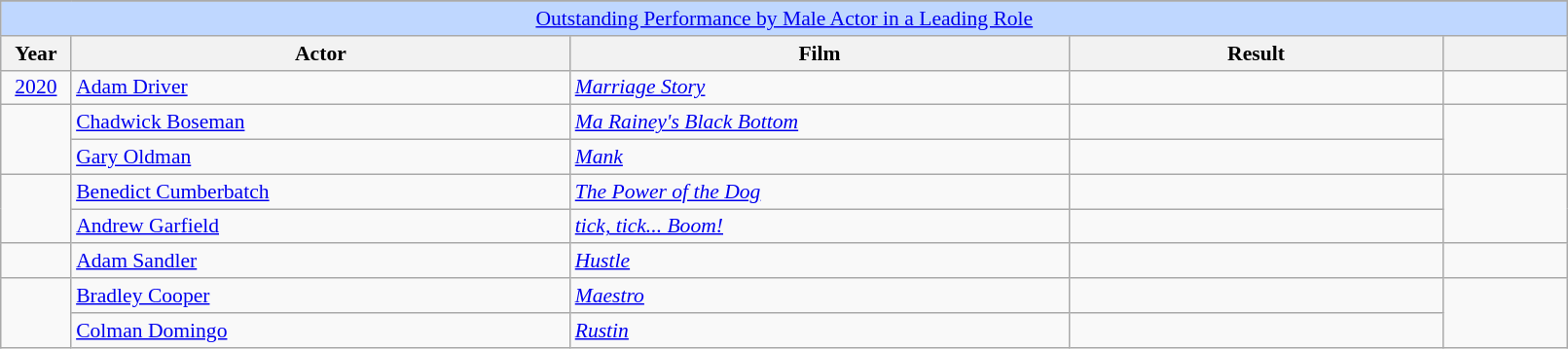<table class="wikitable plainrowheaders" style="font-size: 90%" width=85%>
<tr>
</tr>
<tr ---- bgcolor="#bfd7ff">
<td colspan=6 align=center><a href='#'>Outstanding Performance by Male Actor in a Leading Role</a></td>
</tr>
<tr ---- bgcolor="#ebf5ff">
<th scope="col" style="width:2%;">Year</th>
<th scope="col" style="width:20%;">Actor</th>
<th scope="col" style="width:20%;">Film</th>
<th scope="col" style="width:15%;">Result</th>
<th scope="col" class="unsortable" style="width:5%;"></th>
</tr>
<tr>
<td style="text-align: center;"><a href='#'>2020</a></td>
<td><a href='#'>Adam Driver</a></td>
<td><em><a href='#'>Marriage Story</a></em></td>
<td></td>
<td style="text-align: center;"></td>
</tr>
<tr>
<td rowspan="2"></td>
<td><a href='#'>Chadwick Boseman</a></td>
<td><em><a href='#'>Ma Rainey's Black Bottom</a></em></td>
<td></td>
<td align="center" rowspan="2"></td>
</tr>
<tr>
<td><a href='#'>Gary Oldman</a></td>
<td><em><a href='#'>Mank</a></em></td>
<td></td>
</tr>
<tr>
<td rowspan="2"></td>
<td><a href='#'>Benedict Cumberbatch</a></td>
<td><em><a href='#'>The Power of the Dog</a></em></td>
<td></td>
<td align="center" rowspan="2"></td>
</tr>
<tr>
<td><a href='#'>Andrew Garfield</a></td>
<td><em><a href='#'>tick, tick... Boom!</a></em></td>
<td></td>
</tr>
<tr>
<td></td>
<td><a href='#'>Adam Sandler</a></td>
<td><em><a href='#'>Hustle</a></em></td>
<td></td>
<td align=center></td>
</tr>
<tr>
<td rowspan=2></td>
<td><a href='#'>Bradley Cooper</a></td>
<td><em><a href='#'>Maestro</a></em></td>
<td></td>
<td rowspan=2 align=center></td>
</tr>
<tr>
<td><a href='#'>Colman Domingo</a></td>
<td><em><a href='#'>Rustin</a></em></td>
<td></td>
</tr>
</table>
